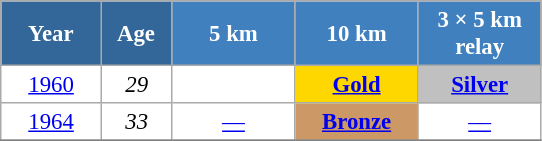<table class="wikitable" style="font-size:95%; text-align:center; border:grey solid 1px; border-collapse:collapse; background:#ffffff;">
<tr>
<th style="background-color:#369; color:white; width:60px;"> Year </th>
<th style="background-color:#369; color:white; width:40px;"> Age </th>
<th style="background-color:#4180be; color:white; width:75px;"> 5 km </th>
<th style="background-color:#4180be; color:white; width:75px;"> 10 km </th>
<th style="background-color:#4180be; color:white; width:75px;"> 3 × 5 km <br> relay </th>
</tr>
<tr>
<td><a href='#'>1960</a></td>
<td><em>29</em></td>
<td></td>
<td style="background:gold;"><a href='#'><strong>Gold</strong></a></td>
<td style="background:silver;"><a href='#'><strong>Silver</strong></a></td>
</tr>
<tr>
<td><a href='#'>1964</a></td>
<td><em>33</em></td>
<td><a href='#'>—</a></td>
<td bgcolor="cc9966"><a href='#'><strong>Bronze</strong></a></td>
<td><a href='#'>—</a></td>
</tr>
<tr>
</tr>
</table>
